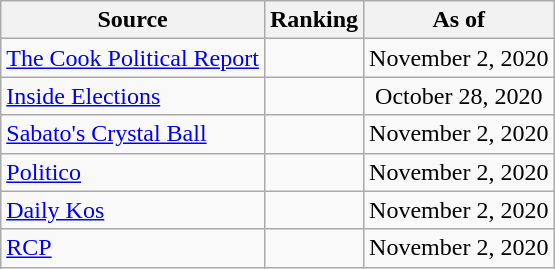<table class="wikitable" style="text-align:center">
<tr>
<th>Source</th>
<th>Ranking</th>
<th>As of</th>
</tr>
<tr>
<td align=left><a href='#'>The Cook Political Report</a></td>
<td></td>
<td>November 2, 2020</td>
</tr>
<tr>
<td align=left><a href='#'>Inside Elections</a></td>
<td></td>
<td>October 28, 2020</td>
</tr>
<tr>
<td align=left><a href='#'>Sabato's Crystal Ball</a></td>
<td></td>
<td>November 2, 2020</td>
</tr>
<tr>
<td align="left"><a href='#'>Politico</a></td>
<td></td>
<td>November 2, 2020</td>
</tr>
<tr>
<td align="left"><a href='#'>Daily Kos</a></td>
<td></td>
<td>November 2, 2020</td>
</tr>
<tr>
<td align="left"><a href='#'>RCP</a></td>
<td></td>
<td>November 2, 2020</td>
</tr>
</table>
